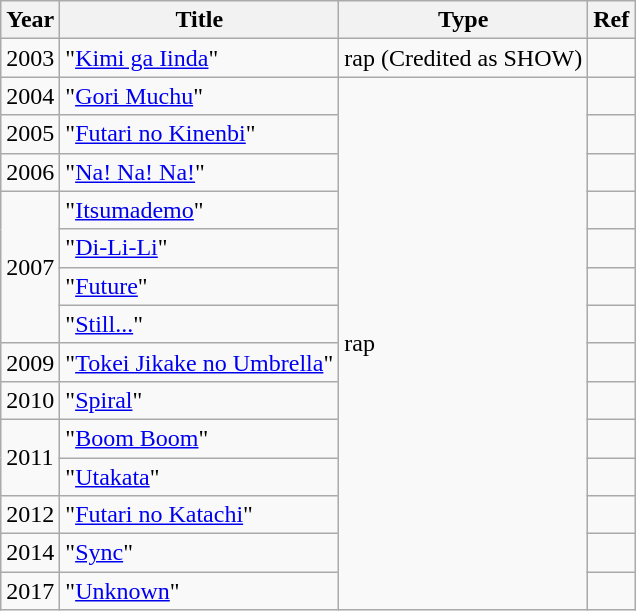<table class="wikitable sortable">
<tr>
<th>Year</th>
<th>Title</th>
<th>Type</th>
<th>Ref</th>
</tr>
<tr>
<td>2003</td>
<td>"<a href='#'>Kimi ga Iinda</a>"</td>
<td>rap (Credited as SHOW)</td>
<td></td>
</tr>
<tr>
<td>2004</td>
<td>"<a href='#'>Gori Muchu</a>"</td>
<td rowspan="14">rap</td>
<td></td>
</tr>
<tr>
<td>2005</td>
<td>"<a href='#'>Futari no Kinenbi</a>"</td>
<td></td>
</tr>
<tr>
<td>2006</td>
<td>"<a href='#'>Na! Na! Na!</a>"</td>
<td></td>
</tr>
<tr>
<td rowspan="4">2007</td>
<td>"<a href='#'>Itsumademo</a>"</td>
<td></td>
</tr>
<tr>
<td>"<a href='#'>Di-Li-Li</a>"</td>
<td></td>
</tr>
<tr>
<td>"<a href='#'>Future</a>"</td>
<td></td>
</tr>
<tr>
<td>"<a href='#'>Still...</a>"</td>
<td></td>
</tr>
<tr>
<td>2009</td>
<td>"<a href='#'>Tokei Jikake no Umbrella</a>"</td>
<td></td>
</tr>
<tr>
<td>2010</td>
<td>"<a href='#'>Spiral</a>"</td>
<td></td>
</tr>
<tr>
<td rowspan="2">2011</td>
<td>"<a href='#'>Boom Boom</a>"</td>
<td></td>
</tr>
<tr>
<td>"<a href='#'>Utakata</a>"</td>
<td></td>
</tr>
<tr>
<td>2012</td>
<td>"<a href='#'>Futari no Katachi</a>"</td>
<td></td>
</tr>
<tr>
<td>2014</td>
<td>"<a href='#'>Sync</a>"</td>
<td></td>
</tr>
<tr>
<td>2017</td>
<td>"<a href='#'>Unknown</a>"</td>
<td></td>
</tr>
</table>
